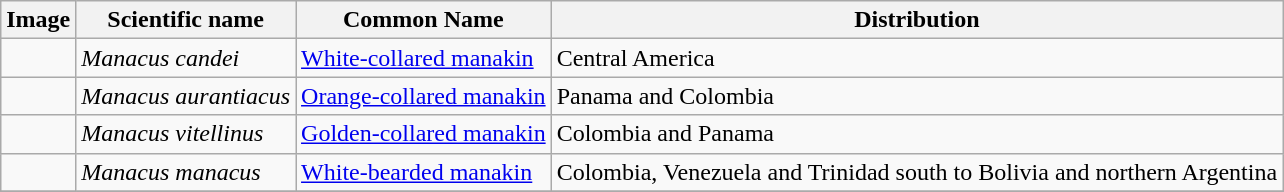<table class="wikitable">
<tr>
<th>Image</th>
<th>Scientific name</th>
<th>Common Name</th>
<th>Distribution</th>
</tr>
<tr>
<td></td>
<td><em>Manacus candei</em></td>
<td><a href='#'>White-collared manakin</a></td>
<td>Central America</td>
</tr>
<tr>
<td></td>
<td><em>Manacus aurantiacus</em></td>
<td><a href='#'>Orange-collared manakin</a></td>
<td>Panama and  Colombia</td>
</tr>
<tr>
<td></td>
<td><em>Manacus vitellinus</em></td>
<td><a href='#'>Golden-collared manakin</a></td>
<td>Colombia and Panama</td>
</tr>
<tr>
<td></td>
<td><em>Manacus manacus</em></td>
<td><a href='#'>White-bearded manakin</a></td>
<td>Colombia, Venezuela and Trinidad south to Bolivia and northern Argentina</td>
</tr>
<tr>
</tr>
</table>
